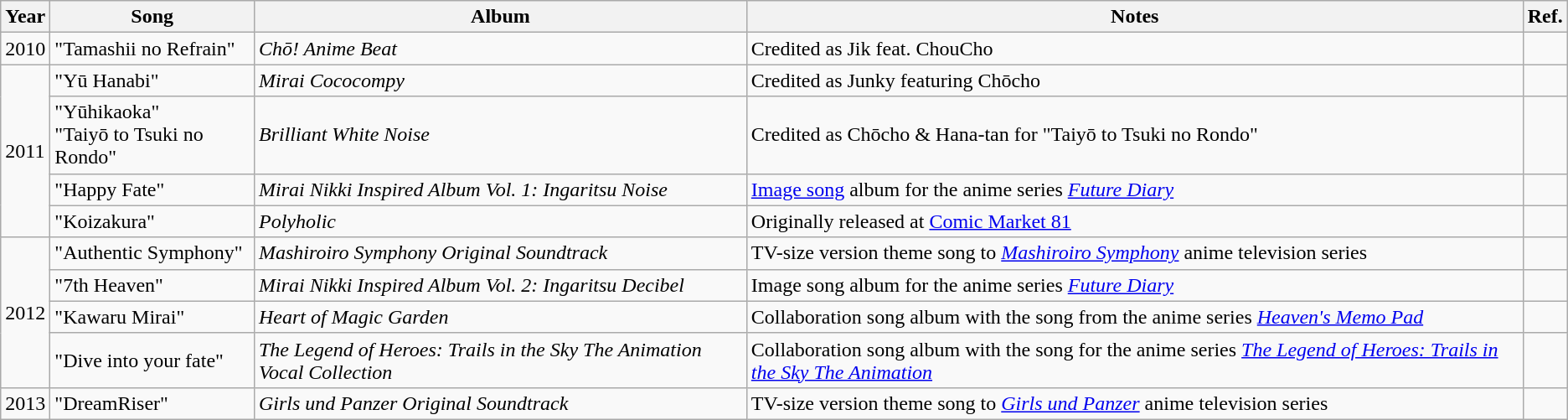<table class="wikitable" border="1">
<tr>
<th rowspan="1">Year</th>
<th rowspan="1">Song</th>
<th rowspan="1">Album</th>
<th rowspan="1">Notes</th>
<th rowspan="1">Ref.</th>
</tr>
<tr>
<td>2010</td>
<td>"Tamashii no Refrain"</td>
<td><em>Chō! Anime Beat</em></td>
<td>Credited as Jik feat. ChouCho</td>
<td></td>
</tr>
<tr>
<td rowspan="4">2011</td>
<td>"Yū Hanabi"</td>
<td><em>Mirai Cococompy</em></td>
<td>Credited as Junky featuring Chōcho</td>
<td></td>
</tr>
<tr>
<td>"Yūhikaoka"<br>"Taiyō to Tsuki no Rondo"</td>
<td><em>Brilliant White Noise</em></td>
<td>Credited as Chōcho & Hana-tan for "Taiyō to Tsuki no Rondo"</td>
<td></td>
</tr>
<tr>
<td>"Happy Fate"</td>
<td><em>Mirai Nikki Inspired Album Vol. 1: Ingaritsu Noise</em></td>
<td><a href='#'>Image song</a> album for the anime series <em><a href='#'>Future Diary</a></em></td>
<td></td>
</tr>
<tr>
<td>"Koizakura"</td>
<td><em>Polyholic</em></td>
<td>Originally released at <a href='#'>Comic Market 81</a></td>
<td></td>
</tr>
<tr>
<td rowspan="4">2012</td>
<td>"Authentic Symphony"</td>
<td><em>Mashiroiro Symphony Original Soundtrack</em></td>
<td>TV-size version theme song to <em><a href='#'>Mashiroiro Symphony</a></em> anime television series</td>
<td></td>
</tr>
<tr>
<td>"7th Heaven"</td>
<td><em>Mirai Nikki Inspired Album Vol. 2: Ingaritsu Decibel</em></td>
<td>Image song album for the anime series <em><a href='#'>Future Diary</a></em></td>
<td></td>
</tr>
<tr>
<td>"Kawaru Mirai"</td>
<td><em>Heart of Magic Garden</em></td>
<td>Collaboration song album with the song from the anime series <em><a href='#'>Heaven's Memo Pad</a></em></td>
<td></td>
</tr>
<tr>
<td>"Dive into your fate"</td>
<td><em>The Legend of Heroes: Trails in the Sky The Animation Vocal Collection</em></td>
<td>Collaboration song album with the song for the anime series <em><a href='#'>The Legend of Heroes: Trails in the Sky The Animation</a></em></td>
<td></td>
</tr>
<tr>
<td>2013</td>
<td>"DreamRiser"</td>
<td><em>Girls und Panzer Original Soundtrack</em></td>
<td>TV-size version theme song to <em><a href='#'>Girls und Panzer</a></em> anime television series</td>
<td></td>
</tr>
</table>
